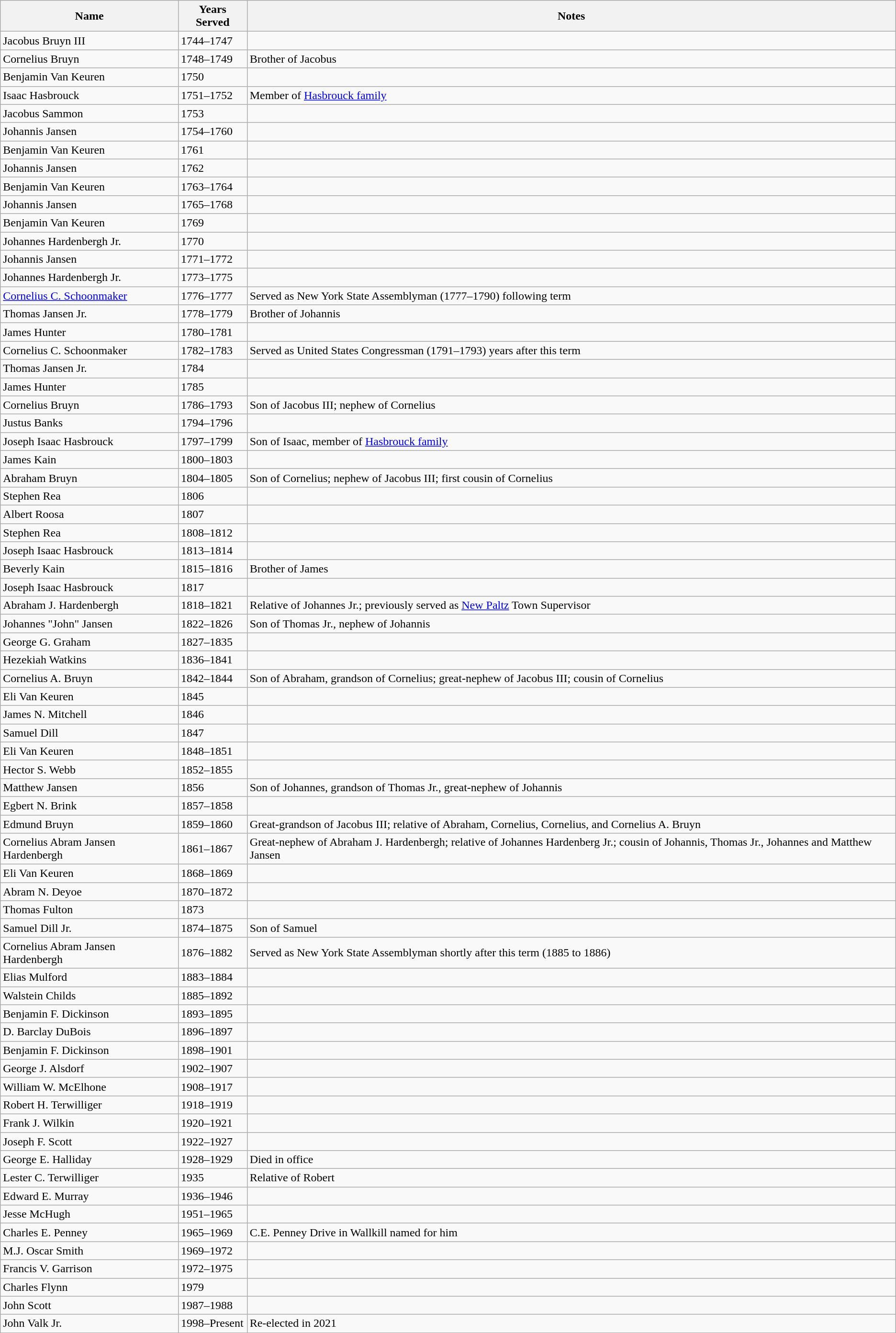<table class="wikitable">
<tr>
<th>Name</th>
<th>Years Served</th>
<th>Notes</th>
</tr>
<tr>
<td>Jacobus Bruyn III</td>
<td>1744–1747</td>
<td></td>
</tr>
<tr>
<td>Cornelius Bruyn</td>
<td>1748–1749</td>
<td>Brother of Jacobus</td>
</tr>
<tr>
<td>Benjamin Van Keuren</td>
<td>1750</td>
<td></td>
</tr>
<tr>
<td>Isaac Hasbrouck</td>
<td>1751–1752</td>
<td>Member of <a href='#'>Hasbrouck family</a></td>
</tr>
<tr>
<td>Jacobus Sammon</td>
<td>1753</td>
<td></td>
</tr>
<tr>
<td>Johannis Jansen</td>
<td>1754–1760</td>
<td></td>
</tr>
<tr>
<td>Benjamin Van Keuren</td>
<td>1761</td>
<td></td>
</tr>
<tr>
<td>Johannis Jansen</td>
<td>1762</td>
<td></td>
</tr>
<tr>
<td>Benjamin Van Keuren</td>
<td>1763–1764</td>
<td></td>
</tr>
<tr>
<td>Johannis Jansen</td>
<td>1765–1768</td>
<td></td>
</tr>
<tr>
<td>Benjamin Van Keuren</td>
<td>1769</td>
<td></td>
</tr>
<tr>
<td>Johannes Hardenbergh Jr.</td>
<td>1770</td>
<td></td>
</tr>
<tr>
<td>Johannis Jansen</td>
<td>1771–1772</td>
<td></td>
</tr>
<tr>
<td>Johannes Hardenbergh Jr.</td>
<td>1773–1775</td>
<td></td>
</tr>
<tr>
<td><a href='#'>Cornelius C. Schoonmaker</a></td>
<td>1776–1777</td>
<td>Served as New York State Assemblyman (1777–1790) following term</td>
</tr>
<tr>
<td>Thomas Jansen Jr.</td>
<td>1778–1779</td>
<td>Brother of Johannis</td>
</tr>
<tr>
<td>James Hunter</td>
<td>1780–1781</td>
<td></td>
</tr>
<tr>
<td>Cornelius C. Schoonmaker</td>
<td>1782–1783</td>
<td>Served as United States Congressman (1791–1793) years after this term</td>
</tr>
<tr>
<td>Thomas Jansen Jr.</td>
<td>1784</td>
<td></td>
</tr>
<tr>
<td>James Hunter</td>
<td>1785</td>
<td></td>
</tr>
<tr>
<td>Cornelius Bruyn</td>
<td>1786–1793</td>
<td>Son of Jacobus III; nephew of Cornelius</td>
</tr>
<tr>
<td>Justus Banks</td>
<td>1794–1796</td>
<td></td>
</tr>
<tr>
<td>Joseph Isaac Hasbrouck</td>
<td>1797–1799</td>
<td>Son of Isaac, member of <a href='#'>Hasbrouck family</a></td>
</tr>
<tr>
<td>James Kain</td>
<td>1800–1803</td>
<td></td>
</tr>
<tr>
<td>Abraham Bruyn</td>
<td>1804–1805</td>
<td>Son of Cornelius; nephew of Jacobus III; first cousin of Cornelius</td>
</tr>
<tr>
<td>Stephen Rea</td>
<td>1806</td>
<td></td>
</tr>
<tr>
<td>Albert Roosa</td>
<td>1807</td>
<td></td>
</tr>
<tr>
<td>Stephen Rea</td>
<td>1808–1812</td>
<td></td>
</tr>
<tr>
<td>Joseph Isaac Hasbrouck</td>
<td>1813–1814</td>
<td></td>
</tr>
<tr>
<td>Beverly Kain</td>
<td>1815–1816</td>
<td>Brother of James</td>
</tr>
<tr>
<td>Joseph Isaac Hasbrouck</td>
<td>1817</td>
<td></td>
</tr>
<tr>
<td>Abraham J. Hardenbergh</td>
<td>1818–1821</td>
<td>Relative of Johannes Jr.; previously served as <a href='#'>New Paltz</a> Town Supervisor</td>
</tr>
<tr>
<td>Johannes "John" Jansen</td>
<td>1822–1826</td>
<td>Son of Thomas Jr., nephew of Johannis</td>
</tr>
<tr>
<td>George G. Graham</td>
<td>1827–1835</td>
<td></td>
</tr>
<tr>
<td>Hezekiah Watkins</td>
<td>1836–1841</td>
<td></td>
</tr>
<tr>
<td>Cornelius A. Bruyn</td>
<td>1842–1844</td>
<td>Son of Abraham, grandson of Cornelius; great-nephew of Jacobus III; cousin of Cornelius</td>
</tr>
<tr>
<td>Eli Van Keuren</td>
<td>1845</td>
<td></td>
</tr>
<tr>
<td>James N. Mitchell</td>
<td>1846</td>
<td></td>
</tr>
<tr>
<td>Samuel Dill</td>
<td>1847</td>
<td></td>
</tr>
<tr>
<td>Eli Van Keuren</td>
<td>1848–1851</td>
<td></td>
</tr>
<tr>
<td>Hector S. Webb</td>
<td>1852–1855</td>
<td></td>
</tr>
<tr>
<td>Matthew Jansen</td>
<td>1856</td>
<td>Son of Johannes, grandson of Thomas Jr., great-nephew of Johannis</td>
</tr>
<tr>
<td>Egbert N. Brink</td>
<td>1857–1858</td>
<td></td>
</tr>
<tr>
<td>Edmund Bruyn</td>
<td>1859–1860</td>
<td>Great-grandson of Jacobus III; relative of Abraham, Cornelius, Cornelius, and Cornelius A. Bruyn</td>
</tr>
<tr>
<td>Cornelius Abram Jansen Hardenbergh</td>
<td>1861–1867</td>
<td>Great-nephew of Abraham J. Hardenbergh; relative of Johannes Hardenberg Jr.; cousin of Johannis, Thomas Jr., Johannes and Matthew Jansen</td>
</tr>
<tr>
<td>Eli Van Keuren</td>
<td>1868–1869</td>
<td></td>
</tr>
<tr>
<td>Abram N. Deyoe</td>
<td>1870–1872</td>
<td></td>
</tr>
<tr>
<td>Thomas Fulton</td>
<td>1873</td>
<td></td>
</tr>
<tr>
<td>Samuel Dill Jr.</td>
<td>1874–1875</td>
<td>Son of Samuel</td>
</tr>
<tr>
<td>Cornelius Abram Jansen Hardenbergh</td>
<td>1876–1882</td>
<td>Served as New York State Assemblyman shortly after this term (1885 to 1886)</td>
</tr>
<tr>
<td>Elias Mulford</td>
<td>1883–1884</td>
<td></td>
</tr>
<tr>
<td>Walstein Childs</td>
<td>1885–1892</td>
<td></td>
</tr>
<tr>
<td>Benjamin F. Dickinson</td>
<td>1893–1895</td>
<td></td>
</tr>
<tr>
<td>D. Barclay DuBois</td>
<td>1896–1897</td>
<td></td>
</tr>
<tr>
<td>Benjamin F. Dickinson</td>
<td>1898–1901</td>
<td></td>
</tr>
<tr>
<td>George J. Alsdorf</td>
<td>1902–1907</td>
<td></td>
</tr>
<tr>
<td>William W. McElhone</td>
<td>1908–1917</td>
<td></td>
</tr>
<tr>
<td>Robert H. Terwilliger</td>
<td>1918–1919</td>
<td></td>
</tr>
<tr>
<td>Frank J. Wilkin</td>
<td>1920–1921</td>
<td></td>
</tr>
<tr>
<td>Joseph F. Scott</td>
<td>1922–1927</td>
<td></td>
</tr>
<tr>
<td>George E. Halliday</td>
<td>1928–1929</td>
<td>Died in office</td>
</tr>
<tr>
<td>Lester C. Terwilliger</td>
<td>1935</td>
<td>Relative of Robert</td>
</tr>
<tr>
<td>Edward E. Murray</td>
<td>1936–1946</td>
<td></td>
</tr>
<tr>
<td>Jesse McHugh</td>
<td>1951–1965</td>
<td></td>
</tr>
<tr>
<td>Charles E. Penney</td>
<td>1965–1969</td>
<td>C.E. Penney Drive in Wallkill named for him</td>
</tr>
<tr>
<td>M.J. Oscar Smith</td>
<td>1969–1972</td>
<td></td>
</tr>
<tr>
<td>Francis V. Garrison</td>
<td>1972–1975</td>
<td></td>
</tr>
<tr>
<td>Charles Flynn</td>
<td>1979</td>
<td></td>
</tr>
<tr>
<td>John Scott</td>
<td>1987–1988</td>
<td></td>
</tr>
<tr>
<td>John Valk Jr.</td>
<td>1998–Present</td>
<td>Re-elected in 2021</td>
</tr>
</table>
